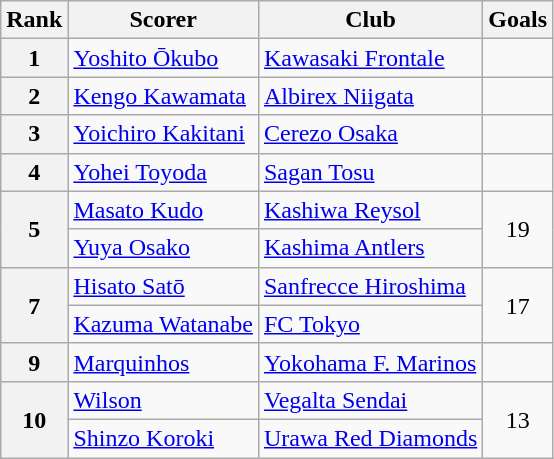<table class="wikitable">
<tr>
<th>Rank</th>
<th>Scorer</th>
<th>Club</th>
<th>Goals</th>
</tr>
<tr>
<th>1</th>
<td> <a href='#'>Yoshito Ōkubo</a></td>
<td><a href='#'>Kawasaki Frontale</a></td>
<td></td>
</tr>
<tr>
<th>2</th>
<td> <a href='#'>Kengo Kawamata</a></td>
<td><a href='#'>Albirex Niigata</a></td>
<td></td>
</tr>
<tr>
<th>3</th>
<td> <a href='#'>Yoichiro Kakitani</a></td>
<td><a href='#'>Cerezo Osaka</a></td>
<td></td>
</tr>
<tr>
<th>4</th>
<td> <a href='#'>Yohei Toyoda</a></td>
<td><a href='#'>Sagan Tosu</a></td>
<td></td>
</tr>
<tr>
<th rowspan=2>5</th>
<td> <a href='#'>Masato Kudo</a></td>
<td><a href='#'>Kashiwa Reysol</a></td>
<td rowspan=2 align=center>19</td>
</tr>
<tr>
<td> <a href='#'>Yuya Osako</a></td>
<td><a href='#'>Kashima Antlers</a></td>
</tr>
<tr>
<th rowspan=2>7</th>
<td> <a href='#'>Hisato Satō</a></td>
<td><a href='#'>Sanfrecce Hiroshima</a></td>
<td rowspan=2 align=center>17</td>
</tr>
<tr>
<td> <a href='#'>Kazuma Watanabe</a></td>
<td><a href='#'>FC Tokyo</a></td>
</tr>
<tr>
<th>9</th>
<td> <a href='#'>Marquinhos</a></td>
<td><a href='#'>Yokohama F. Marinos</a></td>
<td></td>
</tr>
<tr>
<th rowspan=2>10</th>
<td> <a href='#'>Wilson</a></td>
<td><a href='#'>Vegalta Sendai</a></td>
<td rowspan=2 align=center>13</td>
</tr>
<tr>
<td> <a href='#'>Shinzo Koroki</a></td>
<td><a href='#'>Urawa Red Diamonds</a></td>
</tr>
</table>
